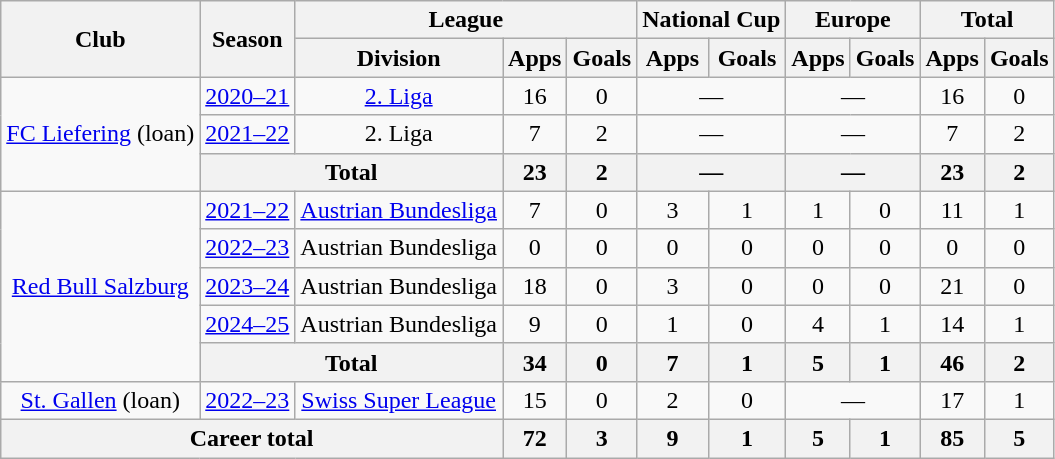<table class="wikitable" style="text-align:center">
<tr>
<th rowspan="2">Club</th>
<th rowspan="2">Season</th>
<th colspan="3">League</th>
<th colspan="2">National Cup</th>
<th colspan="2">Europe</th>
<th colspan="2">Total</th>
</tr>
<tr>
<th>Division</th>
<th>Apps</th>
<th>Goals</th>
<th>Apps</th>
<th>Goals</th>
<th>Apps</th>
<th>Goals</th>
<th>Apps</th>
<th>Goals</th>
</tr>
<tr>
<td rowspan="3"><a href='#'>FC Liefering</a> (loan)</td>
<td><a href='#'>2020–21</a></td>
<td><a href='#'>2. Liga</a></td>
<td>16</td>
<td>0</td>
<td colspan="2">—</td>
<td colspan="2">—</td>
<td>16</td>
<td>0</td>
</tr>
<tr>
<td><a href='#'>2021–22</a></td>
<td>2. Liga</td>
<td>7</td>
<td>2</td>
<td colspan="2">—</td>
<td colspan="2">—</td>
<td>7</td>
<td>2</td>
</tr>
<tr>
<th colspan=2>Total</th>
<th>23</th>
<th>2</th>
<th colspan="2">—</th>
<th colspan="2">—</th>
<th>23</th>
<th>2</th>
</tr>
<tr>
<td rowspan="5"><a href='#'>Red Bull Salzburg</a></td>
<td><a href='#'>2021–22</a></td>
<td><a href='#'>Austrian Bundesliga</a></td>
<td>7</td>
<td>0</td>
<td>3</td>
<td>1</td>
<td>1</td>
<td>0</td>
<td>11</td>
<td>1</td>
</tr>
<tr>
<td><a href='#'>2022–23</a></td>
<td>Austrian Bundesliga</td>
<td>0</td>
<td>0</td>
<td>0</td>
<td>0</td>
<td>0</td>
<td>0</td>
<td>0</td>
<td>0</td>
</tr>
<tr>
<td><a href='#'>2023–24</a></td>
<td>Austrian Bundesliga</td>
<td>18</td>
<td>0</td>
<td>3</td>
<td>0</td>
<td>0</td>
<td>0</td>
<td>21</td>
<td>0</td>
</tr>
<tr>
<td><a href='#'>2024–25</a></td>
<td>Austrian Bundesliga</td>
<td>9</td>
<td>0</td>
<td>1</td>
<td>0</td>
<td>4</td>
<td>1</td>
<td>14</td>
<td>1</td>
</tr>
<tr>
<th colspan="2">Total</th>
<th>34</th>
<th>0</th>
<th>7</th>
<th>1</th>
<th>5</th>
<th>1</th>
<th>46</th>
<th>2</th>
</tr>
<tr>
<td><a href='#'>St. Gallen</a> (loan)</td>
<td><a href='#'>2022–23</a></td>
<td><a href='#'>Swiss Super League</a></td>
<td>15</td>
<td>0</td>
<td>2</td>
<td>0</td>
<td colspan="2">—</td>
<td>17</td>
<td>1</td>
</tr>
<tr>
<th colspan="3">Career total</th>
<th>72</th>
<th>3</th>
<th>9</th>
<th>1</th>
<th>5</th>
<th>1</th>
<th>85</th>
<th>5</th>
</tr>
</table>
